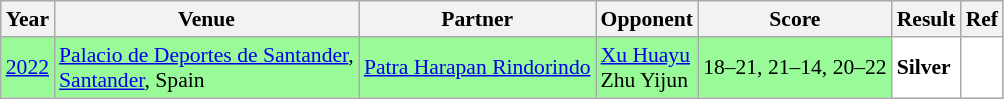<table class="sortable wikitable" style="font-size: 90%;">
<tr>
<th>Year</th>
<th>Venue</th>
<th>Partner</th>
<th>Opponent</th>
<th>Score</th>
<th>Result</th>
<th>Ref</th>
</tr>
<tr style="background:#98FB98">
<td align="center"><a href='#'>2022</a></td>
<td align="left"><a href='#'>Palacio de Deportes de Santander</a>,<br><a href='#'>Santander</a>, Spain</td>
<td align="left"> <a href='#'>Patra Harapan Rindorindo</a></td>
<td align="left"> <a href='#'>Xu Huayu</a><br> Zhu Yijun</td>
<td align="left">18–21, 21–14, 20–22</td>
<td style="text-align:left; background:white"> <strong>Silver</strong></td>
<td style="text-align:center; background:white"></td>
</tr>
</table>
